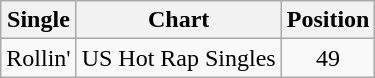<table class="wikitable">
<tr>
<th>Single</th>
<th>Chart</th>
<th>Position</th>
</tr>
<tr>
<td>Rollin'</td>
<td>US Hot Rap Singles</td>
<td align="center">49</td>
</tr>
</table>
